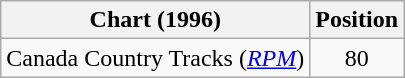<table class="wikitable sortable">
<tr>
<th scope="col">Chart (1996)</th>
<th scope="col">Position</th>
</tr>
<tr>
<td>Canada Country Tracks (<em><a href='#'>RPM</a></em>)</td>
<td align="center">80</td>
</tr>
</table>
